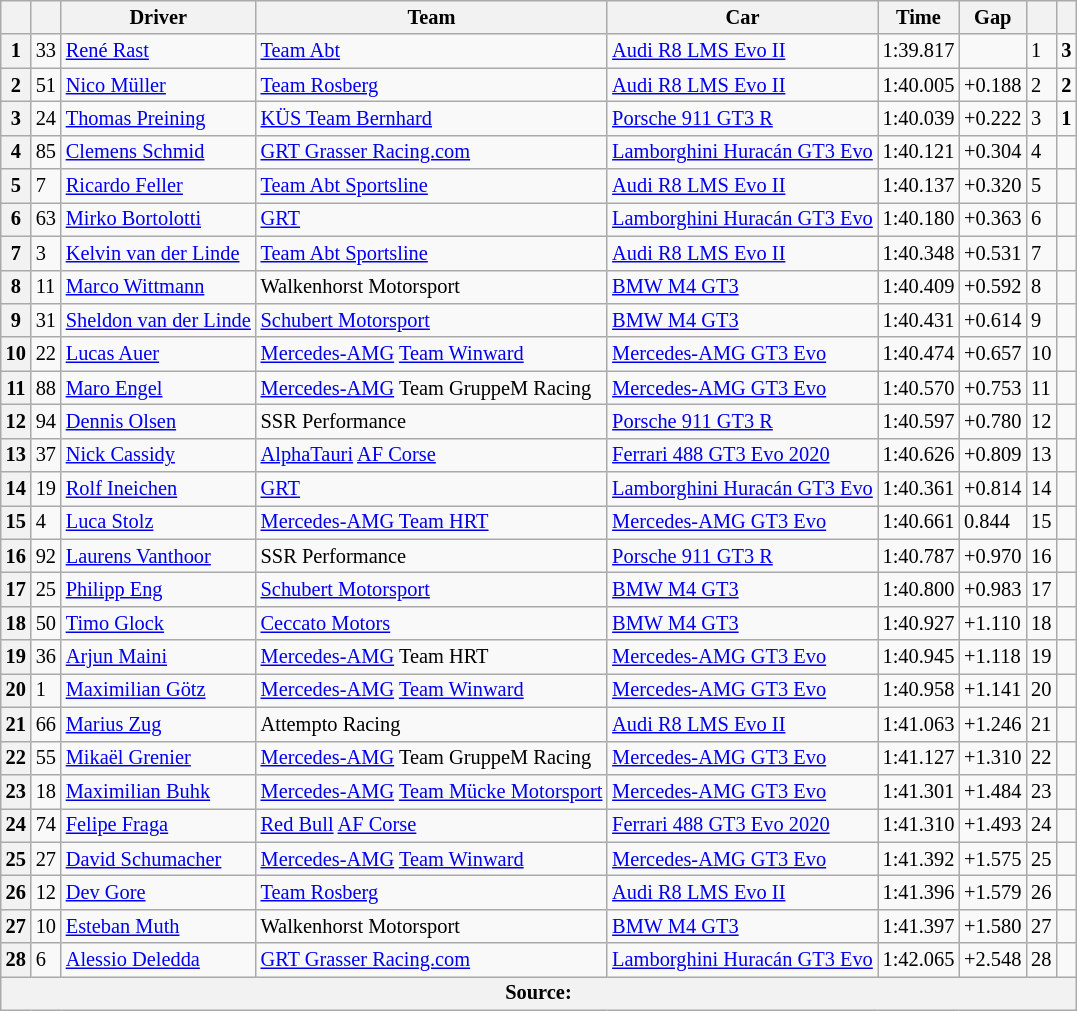<table class="wikitable" style="font-size: 85%">
<tr>
<th></th>
<th></th>
<th>Driver</th>
<th>Team</th>
<th>Car</th>
<th>Time</th>
<th>Gap</th>
<th></th>
<th></th>
</tr>
<tr>
<th>1</th>
<td>33</td>
<td> <a href='#'>René Rast</a></td>
<td><a href='#'>Team Abt</a></td>
<td><a href='#'>Audi R8 LMS Evo II</a></td>
<td>1:39.817</td>
<td></td>
<td>1</td>
<td align=center><strong>3</strong></td>
</tr>
<tr>
<th>2</th>
<td>51</td>
<td> <a href='#'>Nico Müller</a></td>
<td><a href='#'>Team Rosberg</a></td>
<td><a href='#'>Audi R8 LMS Evo II</a></td>
<td>1:40.005</td>
<td>+0.188</td>
<td>2</td>
<td align=center><strong>2</strong></td>
</tr>
<tr>
<th>3</th>
<td>24</td>
<td> <a href='#'>Thomas Preining</a></td>
<td><a href='#'>KÜS Team Bernhard</a></td>
<td><a href='#'>Porsche 911 GT3 R</a></td>
<td>1:40.039</td>
<td>+0.222</td>
<td>3</td>
<td align=center><strong>1</strong></td>
</tr>
<tr>
<th>4</th>
<td>85</td>
<td> <a href='#'>Clemens Schmid</a></td>
<td><a href='#'>GRT Grasser Racing.com</a></td>
<td><a href='#'>Lamborghini Huracán GT3 Evo</a></td>
<td>1:40.121</td>
<td>+0.304</td>
<td>4</td>
<td align=center></td>
</tr>
<tr>
<th>5</th>
<td>7</td>
<td> <a href='#'>Ricardo Feller</a></td>
<td><a href='#'>Team Abt Sportsline</a></td>
<td><a href='#'>Audi R8 LMS Evo II</a></td>
<td>1:40.137</td>
<td>+0.320</td>
<td>5</td>
<td align=center></td>
</tr>
<tr>
<th>6</th>
<td>63</td>
<td> <a href='#'>Mirko Bortolotti</a></td>
<td><a href='#'>GRT</a></td>
<td><a href='#'>Lamborghini Huracán GT3 Evo</a></td>
<td>1:40.180</td>
<td>+0.363</td>
<td>6</td>
<td align=center></td>
</tr>
<tr>
<th>7</th>
<td>3</td>
<td> <a href='#'>Kelvin van der Linde</a></td>
<td><a href='#'>Team Abt Sportsline</a></td>
<td><a href='#'>Audi R8 LMS Evo II</a></td>
<td>1:40.348</td>
<td>+0.531</td>
<td>7</td>
<td align=center></td>
</tr>
<tr>
<th>8</th>
<td>11</td>
<td> <a href='#'>Marco Wittmann</a></td>
<td>Walkenhorst Motorsport</td>
<td><a href='#'>BMW M4 GT3</a></td>
<td>1:40.409</td>
<td>+0.592</td>
<td>8</td>
<td align=center></td>
</tr>
<tr>
<th>9</th>
<td>31</td>
<td> <a href='#'>Sheldon van der Linde</a></td>
<td><a href='#'>Schubert Motorsport</a></td>
<td><a href='#'>BMW M4 GT3</a></td>
<td>1:40.431</td>
<td>+0.614</td>
<td>9</td>
<td align=center></td>
</tr>
<tr>
<th>10</th>
<td>22</td>
<td> <a href='#'>Lucas Auer</a></td>
<td><a href='#'>Mercedes-AMG</a> <a href='#'>Team Winward</a></td>
<td><a href='#'>Mercedes-AMG GT3 Evo</a></td>
<td>1:40.474</td>
<td>+0.657</td>
<td>10</td>
<td align=center></td>
</tr>
<tr>
<th>11</th>
<td>88</td>
<td> <a href='#'>Maro Engel</a></td>
<td><a href='#'>Mercedes-AMG</a> Team GruppeM Racing</td>
<td><a href='#'>Mercedes-AMG GT3 Evo</a></td>
<td>1:40.570</td>
<td>+0.753</td>
<td>11</td>
<td align=center></td>
</tr>
<tr>
<th>12</th>
<td>94</td>
<td> <a href='#'>Dennis Olsen</a></td>
<td>SSR Performance</td>
<td><a href='#'>Porsche 911 GT3 R</a></td>
<td>1:40.597</td>
<td>+0.780</td>
<td>12</td>
<td align=center></td>
</tr>
<tr>
<th>13</th>
<td>37</td>
<td> <a href='#'>Nick Cassidy</a></td>
<td><a href='#'>AlphaTauri</a> <a href='#'>AF Corse</a></td>
<td><a href='#'>Ferrari 488 GT3 Evo 2020</a></td>
<td>1:40.626</td>
<td>+0.809</td>
<td>13</td>
<td align=center></td>
</tr>
<tr>
<th>14</th>
<td>19</td>
<td> <a href='#'>Rolf Ineichen</a></td>
<td><a href='#'>GRT</a></td>
<td><a href='#'>Lamborghini Huracán GT3 Evo</a></td>
<td>1:40.361</td>
<td>+0.814</td>
<td>14</td>
<td align=center></td>
</tr>
<tr>
<th>15</th>
<td>4</td>
<td> <a href='#'>Luca Stolz</a></td>
<td><a href='#'>Mercedes-AMG Team HRT</a></td>
<td><a href='#'>Mercedes-AMG GT3 Evo</a></td>
<td>1:40.661</td>
<td>0.844</td>
<td>15</td>
<td align=center></td>
</tr>
<tr>
<th>16</th>
<td>92</td>
<td> <a href='#'>Laurens Vanthoor</a></td>
<td>SSR Performance</td>
<td><a href='#'>Porsche 911 GT3 R</a></td>
<td>1:40.787</td>
<td>+0.970</td>
<td>16</td>
<td align=center></td>
</tr>
<tr>
<th>17</th>
<td>25</td>
<td> <a href='#'>Philipp Eng</a></td>
<td><a href='#'>Schubert Motorsport</a></td>
<td><a href='#'>BMW M4 GT3</a></td>
<td>1:40.800</td>
<td>+0.983</td>
<td>17</td>
<td align=center></td>
</tr>
<tr>
<th>18</th>
<td>50</td>
<td> <a href='#'>Timo Glock</a></td>
<td><a href='#'>Ceccato Motors</a></td>
<td><a href='#'>BMW M4 GT3</a></td>
<td>1:40.927</td>
<td>+1.110</td>
<td>18</td>
<td align=center></td>
</tr>
<tr>
<th>19</th>
<td>36</td>
<td> <a href='#'>Arjun Maini</a></td>
<td><a href='#'>Mercedes-AMG</a> Team HRT</td>
<td><a href='#'>Mercedes-AMG GT3 Evo</a></td>
<td>1:40.945</td>
<td>+1.118</td>
<td>19</td>
<td align=center></td>
</tr>
<tr>
<th>20</th>
<td>1</td>
<td> <a href='#'>Maximilian Götz</a></td>
<td><a href='#'>Mercedes-AMG</a> <a href='#'>Team Winward</a></td>
<td><a href='#'>Mercedes-AMG GT3 Evo</a></td>
<td>1:40.958</td>
<td>+1.141</td>
<td>20</td>
<td align=center></td>
</tr>
<tr>
<th>21</th>
<td>66</td>
<td> <a href='#'>Marius Zug</a></td>
<td>Attempto Racing</td>
<td><a href='#'>Audi R8 LMS Evo II</a></td>
<td>1:41.063</td>
<td>+1.246</td>
<td>21</td>
<td align=center></td>
</tr>
<tr>
<th>22</th>
<td>55</td>
<td> <a href='#'>Mikaël Grenier</a></td>
<td><a href='#'>Mercedes-AMG</a> Team GruppeM Racing</td>
<td><a href='#'>Mercedes-AMG GT3 Evo</a></td>
<td>1:41.127</td>
<td>+1.310</td>
<td>22</td>
<td align=center></td>
</tr>
<tr>
<th>23</th>
<td>18</td>
<td> <a href='#'>Maximilian Buhk</a></td>
<td><a href='#'>Mercedes-AMG</a> <a href='#'>Team Mücke Motorsport</a></td>
<td><a href='#'>Mercedes-AMG GT3 Evo</a></td>
<td>1:41.301</td>
<td>+1.484</td>
<td>23</td>
<td align=center></td>
</tr>
<tr>
<th>24</th>
<td>74</td>
<td> <a href='#'>Felipe Fraga</a></td>
<td><a href='#'>Red Bull</a> <a href='#'>AF Corse</a></td>
<td><a href='#'>Ferrari 488 GT3 Evo 2020</a></td>
<td>1:41.310</td>
<td>+1.493</td>
<td>24</td>
<td align=center></td>
</tr>
<tr>
<th>25</th>
<td>27</td>
<td> <a href='#'>David Schumacher</a></td>
<td><a href='#'>Mercedes-AMG</a> <a href='#'>Team Winward</a></td>
<td><a href='#'>Mercedes-AMG GT3 Evo</a></td>
<td>1:41.392</td>
<td>+1.575</td>
<td>25</td>
<td align=center></td>
</tr>
<tr>
<th>26</th>
<td>12</td>
<td> <a href='#'>Dev Gore</a></td>
<td><a href='#'>Team Rosberg</a></td>
<td><a href='#'>Audi R8 LMS Evo II</a></td>
<td>1:41.396</td>
<td>+1.579</td>
<td>26</td>
<td align=center></td>
</tr>
<tr>
<th>27</th>
<td>10</td>
<td> <a href='#'>Esteban Muth</a></td>
<td>Walkenhorst Motorsport</td>
<td><a href='#'>BMW M4 GT3</a></td>
<td>1:41.397</td>
<td>+1.580</td>
<td>27</td>
<td align=center></td>
</tr>
<tr>
<th>28</th>
<td>6</td>
<td> <a href='#'>Alessio Deledda</a></td>
<td><a href='#'>GRT Grasser Racing.com</a></td>
<td><a href='#'>Lamborghini Huracán GT3 Evo</a></td>
<td>1:42.065</td>
<td>+2.548</td>
<td>28</td>
<td align=center></td>
</tr>
<tr>
<th colspan=9>Source:</th>
</tr>
</table>
